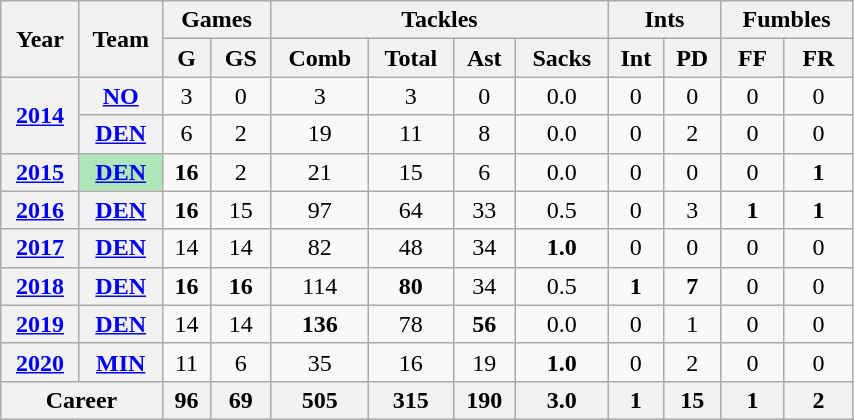<table class="wikitable"  style="text-align:center; width:45%;">
<tr>
<th rowspan="2">Year</th>
<th rowspan="2">Team</th>
<th colspan="2">Games</th>
<th colspan="4">Tackles</th>
<th colspan="2">Ints</th>
<th colspan="2">Fumbles</th>
</tr>
<tr>
<th>G</th>
<th>GS</th>
<th>Comb</th>
<th>Total</th>
<th>Ast</th>
<th>Sacks</th>
<th>Int</th>
<th>PD</th>
<th>FF</th>
<th>FR</th>
</tr>
<tr>
<th rowspan="2"><a href='#'>2014</a></th>
<th><a href='#'>NO</a></th>
<td>3</td>
<td>0</td>
<td>3</td>
<td>3</td>
<td>0</td>
<td>0.0</td>
<td>0</td>
<td>0</td>
<td>0</td>
<td>0</td>
</tr>
<tr>
<th><a href='#'>DEN</a></th>
<td>6</td>
<td>2</td>
<td>19</td>
<td>11</td>
<td>8</td>
<td>0.0</td>
<td>0</td>
<td>2</td>
<td>0</td>
<td>0</td>
</tr>
<tr>
<th><a href='#'>2015</a></th>
<th style="background:#afe6ba; width:3em;"><a href='#'>DEN</a></th>
<td><strong>16</strong></td>
<td>2</td>
<td>21</td>
<td>15</td>
<td>6</td>
<td>0.0</td>
<td>0</td>
<td>0</td>
<td>0</td>
<td><strong>1</strong></td>
</tr>
<tr>
<th><a href='#'>2016</a></th>
<th><a href='#'>DEN</a></th>
<td><strong>16</strong></td>
<td>15</td>
<td>97</td>
<td>64</td>
<td>33</td>
<td>0.5</td>
<td>0</td>
<td>3</td>
<td><strong>1</strong></td>
<td><strong>1</strong></td>
</tr>
<tr>
<th><a href='#'>2017</a></th>
<th><a href='#'>DEN</a></th>
<td>14</td>
<td>14</td>
<td>82</td>
<td>48</td>
<td>34</td>
<td><strong>1.0</strong></td>
<td>0</td>
<td>0</td>
<td>0</td>
<td>0</td>
</tr>
<tr>
<th><a href='#'>2018</a></th>
<th><a href='#'>DEN</a></th>
<td><strong>16</strong></td>
<td><strong>16</strong></td>
<td>114</td>
<td><strong>80</strong></td>
<td>34</td>
<td>0.5</td>
<td><strong>1</strong></td>
<td><strong>7</strong></td>
<td>0</td>
<td>0</td>
</tr>
<tr>
<th><a href='#'>2019</a></th>
<th><a href='#'>DEN</a></th>
<td>14</td>
<td>14</td>
<td><strong>136</strong></td>
<td>78</td>
<td><strong>56</strong></td>
<td>0.0</td>
<td>0</td>
<td>1</td>
<td>0</td>
<td>0</td>
</tr>
<tr>
<th><a href='#'>2020</a></th>
<th><a href='#'>MIN</a></th>
<td>11</td>
<td>6</td>
<td>35</td>
<td>16</td>
<td>19</td>
<td><strong>1.0</strong></td>
<td>0</td>
<td>2</td>
<td>0</td>
<td>0</td>
</tr>
<tr>
<th colspan="2">Career</th>
<th>96</th>
<th>69</th>
<th>505</th>
<th>315</th>
<th>190</th>
<th>3.0</th>
<th>1</th>
<th>15</th>
<th>1</th>
<th>2</th>
</tr>
</table>
